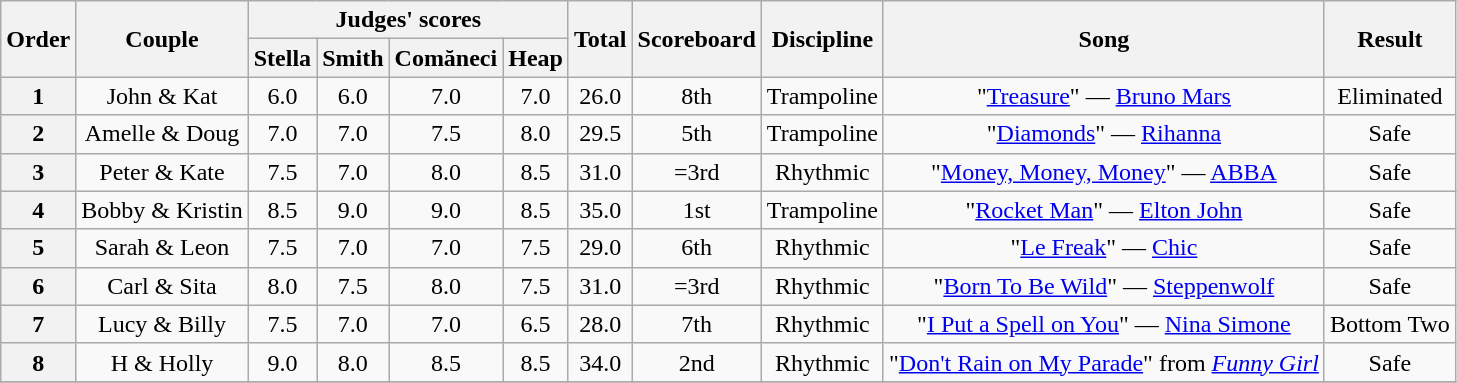<table class="wikitable plainrowheaders" style="text-align:center;">
<tr>
<th scope="col" rowspan="2">Order</th>
<th scope="col" rowspan="2">Couple</th>
<th scope="col" colspan="4">Judges' scores</th>
<th scope="col" rowspan="2">Total</th>
<th scope="col" rowspan="2">Scoreboard</th>
<th scope="col" rowspan="2">Discipline</th>
<th scope="col" rowspan="2">Song</th>
<th scope="col" rowspan="2">Result</th>
</tr>
<tr>
<th scope="col">Stella</th>
<th>Smith</th>
<th>Comăneci</th>
<th>Heap</th>
</tr>
<tr>
<th scope="col">1</th>
<td>John & Kat</td>
<td>6.0</td>
<td>6.0</td>
<td>7.0</td>
<td>7.0</td>
<td>26.0</td>
<td>8th</td>
<td>Trampoline</td>
<td>"<a href='#'>Treasure</a>" — <a href='#'>Bruno Mars</a></td>
<td>Eliminated</td>
</tr>
<tr>
<th scope="col">2</th>
<td>Amelle & Doug</td>
<td>7.0</td>
<td>7.0</td>
<td>7.5</td>
<td>8.0</td>
<td>29.5</td>
<td>5th</td>
<td>Trampoline</td>
<td>"<a href='#'>Diamonds</a>" — <a href='#'>Rihanna</a></td>
<td>Safe</td>
</tr>
<tr>
<th scope="col">3</th>
<td>Peter & Kate</td>
<td>7.5</td>
<td>7.0</td>
<td>8.0</td>
<td>8.5</td>
<td>31.0</td>
<td>=3rd</td>
<td>Rhythmic</td>
<td>"<a href='#'>Money, Money, Money</a>" — <a href='#'>ABBA</a></td>
<td>Safe</td>
</tr>
<tr>
<th scope="col">4</th>
<td>Bobby & Kristin</td>
<td>8.5</td>
<td>9.0</td>
<td>9.0</td>
<td>8.5</td>
<td>35.0</td>
<td>1st</td>
<td>Trampoline</td>
<td>"<a href='#'>Rocket Man</a>" — <a href='#'>Elton John</a></td>
<td>Safe</td>
</tr>
<tr>
<th scope="col">5</th>
<td>Sarah & Leon</td>
<td>7.5</td>
<td>7.0</td>
<td>7.0</td>
<td>7.5</td>
<td>29.0</td>
<td>6th</td>
<td>Rhythmic</td>
<td>"<a href='#'>Le Freak</a>" — <a href='#'>Chic</a></td>
<td>Safe</td>
</tr>
<tr>
<th scope="col">6</th>
<td>Carl & Sita</td>
<td>8.0</td>
<td>7.5</td>
<td>8.0</td>
<td>7.5</td>
<td>31.0</td>
<td>=3rd</td>
<td>Rhythmic</td>
<td>"<a href='#'>Born To Be Wild</a>" — <a href='#'>Steppenwolf</a></td>
<td>Safe</td>
</tr>
<tr>
<th scope="col">7</th>
<td>Lucy & Billy</td>
<td>7.5</td>
<td>7.0</td>
<td>7.0</td>
<td>6.5</td>
<td>28.0</td>
<td>7th</td>
<td>Rhythmic</td>
<td>"<a href='#'>I Put a Spell on You</a>" — <a href='#'>Nina Simone</a></td>
<td>Bottom Two</td>
</tr>
<tr>
<th scope="col">8</th>
<td>H & Holly</td>
<td>9.0</td>
<td>8.0</td>
<td>8.5</td>
<td>8.5</td>
<td>34.0</td>
<td>2nd</td>
<td>Rhythmic</td>
<td>"<a href='#'>Don't Rain on My Parade</a>" from <em><a href='#'>Funny Girl</a></em></td>
<td>Safe</td>
</tr>
<tr>
</tr>
</table>
